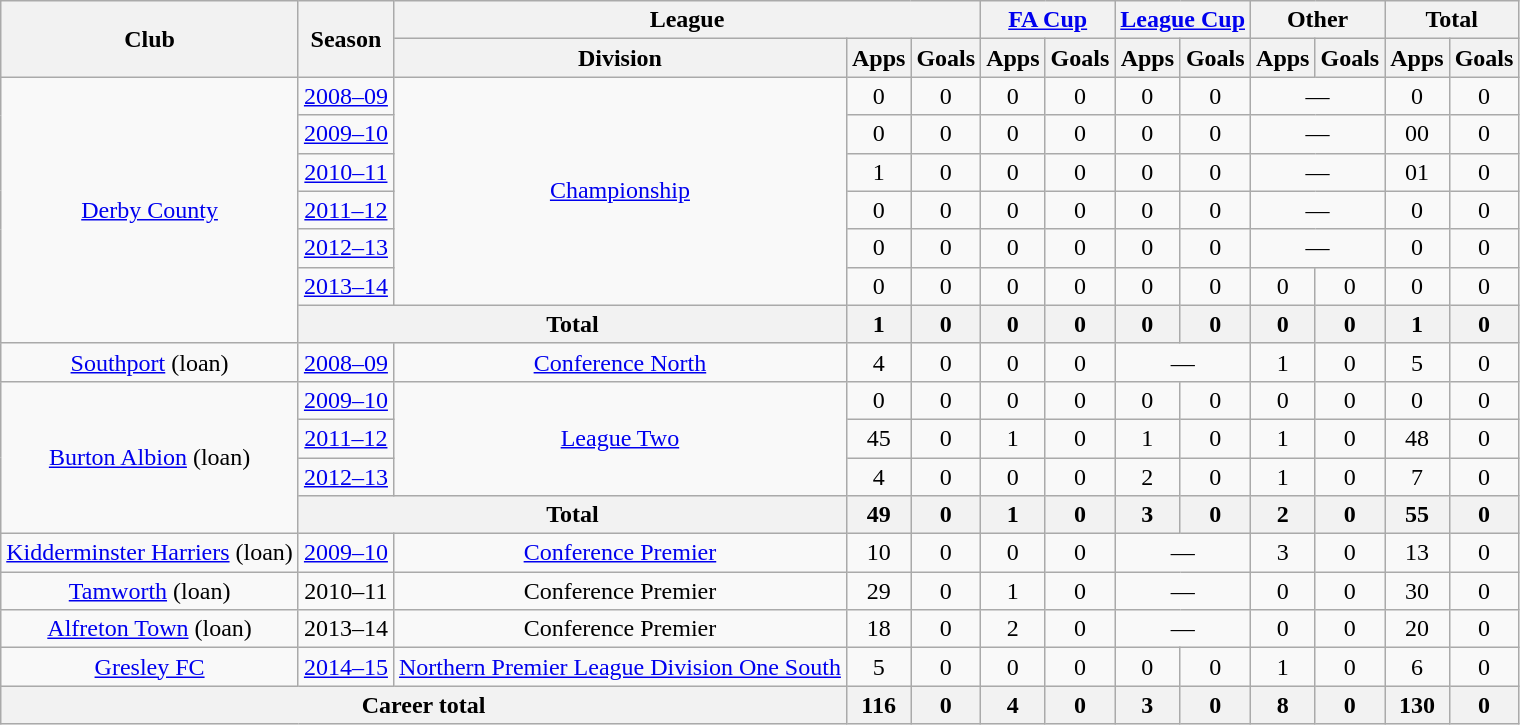<table class="wikitable" style="text-align:center">
<tr>
<th rowspan="2">Club</th>
<th rowspan="2">Season</th>
<th colspan="3">League</th>
<th colspan="2"><a href='#'>FA Cup</a></th>
<th colspan="2"><a href='#'>League Cup</a></th>
<th colspan="2">Other</th>
<th colspan="2">Total</th>
</tr>
<tr>
<th>Division</th>
<th>Apps</th>
<th>Goals</th>
<th>Apps</th>
<th>Goals</th>
<th>Apps</th>
<th>Goals</th>
<th>Apps</th>
<th>Goals</th>
<th>Apps</th>
<th>Goals</th>
</tr>
<tr>
<td rowspan="7"><a href='#'>Derby County</a></td>
<td><a href='#'>2008–09</a></td>
<td rowspan="6"><a href='#'>Championship</a></td>
<td>0</td>
<td>0</td>
<td>0</td>
<td>0</td>
<td>0</td>
<td>0</td>
<td colspan="2">—</td>
<td>0</td>
<td>0</td>
</tr>
<tr>
<td><a href='#'>2009–10</a></td>
<td>0</td>
<td>0</td>
<td>0</td>
<td>0</td>
<td>0</td>
<td>0</td>
<td colspan="2">—</td>
<td>00</td>
<td>0</td>
</tr>
<tr>
<td><a href='#'>2010–11</a></td>
<td>1</td>
<td>0</td>
<td>0</td>
<td>0</td>
<td>0</td>
<td>0</td>
<td colspan="2">—</td>
<td>01</td>
<td>0</td>
</tr>
<tr>
<td><a href='#'>2011–12</a></td>
<td>0</td>
<td>0</td>
<td>0</td>
<td>0</td>
<td>0</td>
<td>0</td>
<td colspan="2">—</td>
<td>0</td>
<td>0</td>
</tr>
<tr>
<td><a href='#'>2012–13</a></td>
<td>0</td>
<td>0</td>
<td>0</td>
<td>0</td>
<td>0</td>
<td>0</td>
<td colspan="2">—</td>
<td>0</td>
<td>0</td>
</tr>
<tr>
<td><a href='#'>2013–14</a></td>
<td>0</td>
<td>0</td>
<td>0</td>
<td>0</td>
<td>0</td>
<td>0</td>
<td>0</td>
<td>0</td>
<td>0</td>
<td>0</td>
</tr>
<tr>
<th colspan="2">Total</th>
<th>1</th>
<th>0</th>
<th>0</th>
<th>0</th>
<th>0</th>
<th>0</th>
<th>0</th>
<th>0</th>
<th>1</th>
<th>0</th>
</tr>
<tr>
<td><a href='#'>Southport</a> (loan)</td>
<td><a href='#'>2008–09</a></td>
<td><a href='#'>Conference North</a></td>
<td>4</td>
<td>0</td>
<td>0</td>
<td>0</td>
<td colspan="2">—</td>
<td>1</td>
<td>0</td>
<td>5</td>
<td>0</td>
</tr>
<tr>
<td rowspan="4"><a href='#'>Burton Albion</a> (loan)</td>
<td><a href='#'>2009–10</a></td>
<td rowspan="3"><a href='#'>League Two</a></td>
<td>0</td>
<td>0</td>
<td>0</td>
<td>0</td>
<td>0</td>
<td>0</td>
<td>0</td>
<td>0</td>
<td>0</td>
<td>0</td>
</tr>
<tr>
<td><a href='#'>2011–12</a></td>
<td>45</td>
<td>0</td>
<td>1</td>
<td>0</td>
<td>1</td>
<td>0</td>
<td>1</td>
<td>0</td>
<td>48</td>
<td>0</td>
</tr>
<tr>
<td><a href='#'>2012–13</a></td>
<td>4</td>
<td>0</td>
<td>0</td>
<td>0</td>
<td>2</td>
<td>0</td>
<td>1</td>
<td>0</td>
<td>7</td>
<td>0</td>
</tr>
<tr>
<th colspan="2">Total</th>
<th>49</th>
<th>0</th>
<th>1</th>
<th>0</th>
<th>3</th>
<th>0</th>
<th>2</th>
<th>0</th>
<th>55</th>
<th>0</th>
</tr>
<tr>
<td><a href='#'>Kidderminster Harriers</a> (loan)</td>
<td><a href='#'>2009–10</a></td>
<td><a href='#'>Conference Premier</a></td>
<td>10</td>
<td>0</td>
<td>0</td>
<td>0</td>
<td colspan="2">—</td>
<td>3</td>
<td>0</td>
<td>13</td>
<td>0</td>
</tr>
<tr>
<td><a href='#'>Tamworth</a> (loan)</td>
<td>2010–11</td>
<td>Conference Premier</td>
<td>29</td>
<td>0</td>
<td>1</td>
<td>0</td>
<td colspan="2">—</td>
<td>0</td>
<td>0</td>
<td>30</td>
<td>0</td>
</tr>
<tr>
<td><a href='#'>Alfreton Town</a> (loan)</td>
<td>2013–14</td>
<td>Conference Premier</td>
<td>18</td>
<td>0</td>
<td>2</td>
<td>0</td>
<td colspan="2">—</td>
<td>0</td>
<td>0</td>
<td>20</td>
<td>0</td>
</tr>
<tr>
<td><a href='#'>Gresley FC</a></td>
<td><a href='#'>2014–15</a></td>
<td><a href='#'>Northern Premier League Division One South</a></td>
<td>5</td>
<td>0</td>
<td>0</td>
<td>0</td>
<td>0</td>
<td>0</td>
<td>1</td>
<td>0</td>
<td>6</td>
<td>0</td>
</tr>
<tr>
<th colspan="3">Career total</th>
<th>116</th>
<th>0</th>
<th>4</th>
<th>0</th>
<th>3</th>
<th>0</th>
<th>8</th>
<th>0</th>
<th>130</th>
<th>0</th>
</tr>
</table>
